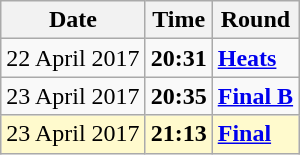<table class="wikitable">
<tr>
<th>Date</th>
<th>Time</th>
<th>Round</th>
</tr>
<tr>
<td>22 April 2017</td>
<td><strong>20:31</strong></td>
<td><strong><a href='#'>Heats</a></strong></td>
</tr>
<tr>
<td>23 April 2017</td>
<td><strong>20:35</strong></td>
<td><strong><a href='#'>Final B</a></strong></td>
</tr>
<tr style=background:lemonchiffon>
<td>23 April 2017</td>
<td><strong>21:13</strong></td>
<td><strong><a href='#'>Final</a></strong></td>
</tr>
</table>
